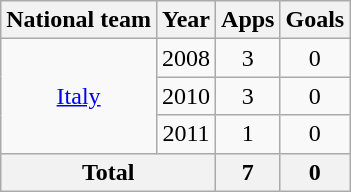<table class="wikitable" style="text-align:center">
<tr>
<th>National team</th>
<th>Year</th>
<th>Apps</th>
<th>Goals</th>
</tr>
<tr>
<td rowspan="3"><a href='#'>Italy</a></td>
<td>2008</td>
<td>3</td>
<td>0</td>
</tr>
<tr>
<td>2010</td>
<td>3</td>
<td>0</td>
</tr>
<tr>
<td>2011</td>
<td>1</td>
<td>0</td>
</tr>
<tr>
<th colspan="2">Total</th>
<th>7</th>
<th>0</th>
</tr>
</table>
